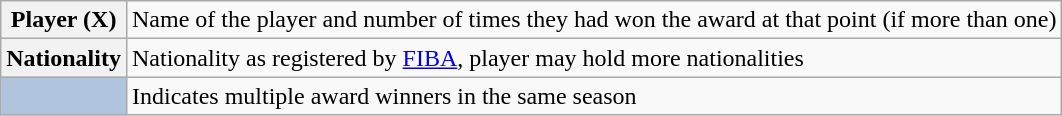<table class="wikitable plainrowheaders">
<tr>
<th scope="row"><strong>Player (X)</strong></th>
<td>Name of the player and number of times they had won the award at that point (if more than one)</td>
</tr>
<tr>
<th scope="row"><strong>Nationality</strong></th>
<td>Nationality as registered by <a href='#'>FIBA</a>, player may hold more nationalities</td>
</tr>
<tr>
<th scope="row" style="text-align:center; background:#B0C4DE"></th>
<td>Indicates multiple award winners in the same season</td>
</tr>
</table>
